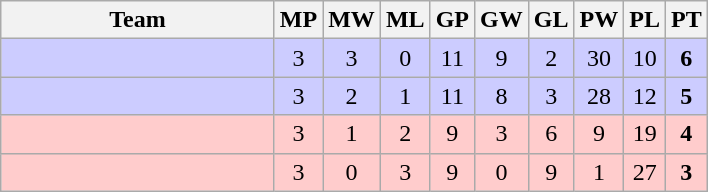<table class=wikitable style="text-align:center">
<tr>
<th width=175>Team</th>
<th width=20>MP</th>
<th width=20>MW</th>
<th width=20>ML</th>
<th width=20>GP</th>
<th width=20>GW</th>
<th width=20>GL</th>
<th width=20>PW</th>
<th width=20>PL</th>
<th width=20>PT</th>
</tr>
<tr style="background-color:#ccccff;">
<td style="text-align:left;"></td>
<td>3</td>
<td>3</td>
<td>0</td>
<td>11</td>
<td>9</td>
<td>2</td>
<td>30</td>
<td>10</td>
<td><strong>6</strong></td>
</tr>
<tr style="background-color:#ccccff;">
<td style="text-align:left;"></td>
<td>3</td>
<td>2</td>
<td>1</td>
<td>11</td>
<td>8</td>
<td>3</td>
<td>28</td>
<td>12</td>
<td><strong>5</strong></td>
</tr>
<tr style="background-color:#ffcccc;">
<td style="text-align:left;"></td>
<td>3</td>
<td>1</td>
<td>2</td>
<td>9</td>
<td>3</td>
<td>6</td>
<td>9</td>
<td>19</td>
<td><strong>4</strong></td>
</tr>
<tr style="background-color:#ffcccc;">
<td style="text-align:left;"></td>
<td>3</td>
<td>0</td>
<td>3</td>
<td>9</td>
<td>0</td>
<td>9</td>
<td>1</td>
<td>27</td>
<td><strong>3</strong></td>
</tr>
</table>
